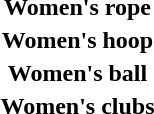<table>
<tr>
<th scope="row">Women's rope</th>
<td></td>
<td></td>
<td></td>
</tr>
<tr>
<th scope="row">Women's hoop</th>
<td></td>
<td></td>
<td></td>
</tr>
<tr>
<th scope="row">Women's ball</th>
<td></td>
<td></td>
<td></td>
</tr>
<tr>
<th scope="row">Women's clubs</th>
<td></td>
<td></td>
<td></td>
</tr>
</table>
